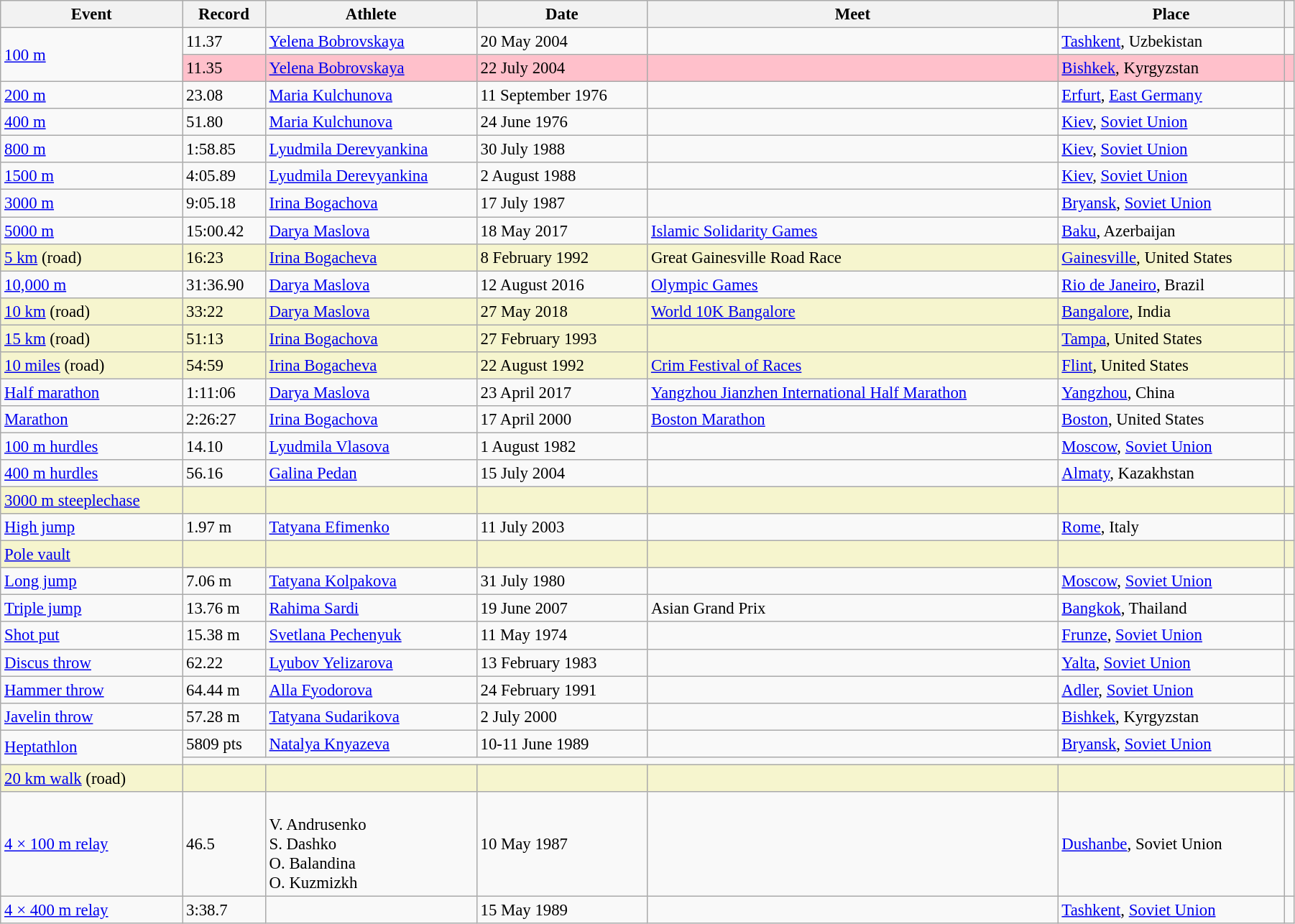<table class="wikitable" style="font-size:95%; width: 95%;">
<tr>
<th>Event</th>
<th>Record</th>
<th>Athlete</th>
<th>Date</th>
<th>Meet</th>
<th>Place</th>
<th></th>
</tr>
<tr>
<td rowspan=2><a href='#'>100 m</a></td>
<td>11.37 </td>
<td><a href='#'>Yelena Bobrovskaya</a></td>
<td>20 May 2004</td>
<td></td>
<td><a href='#'>Tashkent</a>, Uzbekistan</td>
<td></td>
</tr>
<tr style="background:pink">
<td>11.35 </td>
<td><a href='#'>Yelena Bobrovskaya</a></td>
<td>22 July 2004</td>
<td></td>
<td><a href='#'>Bishkek</a>, Kyrgyzstan</td>
<td></td>
</tr>
<tr>
<td><a href='#'>200 m</a></td>
<td>23.08</td>
<td><a href='#'>Maria Kulchunova</a></td>
<td>11 September 1976</td>
<td></td>
<td><a href='#'>Erfurt</a>, <a href='#'>East Germany</a></td>
<td></td>
</tr>
<tr>
<td><a href='#'>400 m</a></td>
<td>51.80</td>
<td><a href='#'>Maria Kulchunova</a></td>
<td>24 June 1976</td>
<td></td>
<td><a href='#'>Kiev</a>, <a href='#'>Soviet Union</a></td>
<td></td>
</tr>
<tr>
<td><a href='#'>800 m</a></td>
<td>1:58.85</td>
<td><a href='#'>Lyudmila Derevyankina</a></td>
<td>30 July 1988</td>
<td></td>
<td><a href='#'>Kiev</a>, <a href='#'>Soviet Union</a></td>
<td></td>
</tr>
<tr>
<td><a href='#'>1500 m</a></td>
<td>4:05.89</td>
<td><a href='#'>Lyudmila Derevyankina</a></td>
<td>2 August 1988</td>
<td></td>
<td><a href='#'>Kiev</a>, <a href='#'>Soviet Union</a></td>
<td></td>
</tr>
<tr>
<td><a href='#'>3000 m</a></td>
<td>9:05.18</td>
<td><a href='#'>Irina Bogachova</a></td>
<td>17 July 1987</td>
<td></td>
<td><a href='#'>Bryansk</a>, <a href='#'>Soviet Union</a></td>
<td></td>
</tr>
<tr>
<td><a href='#'>5000 m</a></td>
<td>15:00.42</td>
<td><a href='#'>Darya Maslova</a></td>
<td>18 May 2017</td>
<td><a href='#'>Islamic Solidarity Games</a></td>
<td><a href='#'>Baku</a>, Azerbaijan</td>
<td></td>
</tr>
<tr style="background:#f6F5CE;">
<td><a href='#'>5 km</a> (road)</td>
<td>16:23</td>
<td><a href='#'>Irina Bogacheva</a></td>
<td>8 February 1992</td>
<td>Great Gainesville Road Race</td>
<td><a href='#'>Gainesville</a>, United States</td>
<td></td>
</tr>
<tr>
<td><a href='#'>10,000 m</a></td>
<td>31:36.90</td>
<td><a href='#'>Darya Maslova</a></td>
<td>12 August 2016</td>
<td><a href='#'>Olympic Games</a></td>
<td><a href='#'>Rio de Janeiro</a>, Brazil</td>
<td></td>
</tr>
<tr style="background:#f6F5CE;">
<td><a href='#'>10 km</a> (road)</td>
<td>33:22</td>
<td><a href='#'>Darya Maslova</a></td>
<td>27 May 2018</td>
<td><a href='#'>World 10K Bangalore</a></td>
<td><a href='#'>Bangalore</a>, India</td>
<td></td>
</tr>
<tr style="background:#f6F5CE;">
<td><a href='#'>15 km</a> (road)</td>
<td>51:13</td>
<td><a href='#'>Irina Bogachova</a></td>
<td>27 February 1993</td>
<td></td>
<td><a href='#'>Tampa</a>, United States</td>
<td></td>
</tr>
<tr style="background:#f6F5CE;">
<td><a href='#'>10 miles</a> (road)</td>
<td>54:59</td>
<td><a href='#'>Irina Bogacheva</a></td>
<td>22 August 1992</td>
<td><a href='#'>Crim Festival of Races</a></td>
<td><a href='#'>Flint</a>, United States</td>
<td></td>
</tr>
<tr>
<td><a href='#'>Half marathon</a></td>
<td>1:11:06</td>
<td><a href='#'>Darya Maslova</a></td>
<td>23 April 2017</td>
<td><a href='#'>Yangzhou Jianzhen International Half Marathon</a></td>
<td> <a href='#'>Yangzhou</a>, China</td>
<td></td>
</tr>
<tr>
<td><a href='#'>Marathon</a></td>
<td>2:26:27 </td>
<td><a href='#'>Irina Bogachova</a></td>
<td>17 April 2000</td>
<td><a href='#'>Boston Marathon</a></td>
<td> <a href='#'>Boston</a>, United States</td>
<td></td>
</tr>
<tr>
<td><a href='#'>100 m hurdles</a></td>
<td>14.10</td>
<td><a href='#'>Lyudmila Vlasova</a></td>
<td>1 August 1982</td>
<td></td>
<td> <a href='#'>Moscow</a>, <a href='#'>Soviet Union</a></td>
<td></td>
</tr>
<tr>
<td><a href='#'>400 m hurdles</a></td>
<td>56.16</td>
<td><a href='#'>Galina Pedan</a></td>
<td>15 July 2004</td>
<td></td>
<td> <a href='#'>Almaty</a>, Kazakhstan</td>
<td></td>
</tr>
<tr style="background:#f6F5CE;">
<td><a href='#'>3000 m steeplechase</a></td>
<td></td>
<td></td>
<td></td>
<td></td>
<td></td>
<td></td>
</tr>
<tr>
<td><a href='#'>High jump</a></td>
<td>1.97 m</td>
<td><a href='#'>Tatyana Efimenko</a></td>
<td>11 July 2003</td>
<td></td>
<td> <a href='#'>Rome</a>, Italy</td>
<td></td>
</tr>
<tr style="background:#f6F5CE;">
<td><a href='#'>Pole vault</a></td>
<td></td>
<td></td>
<td></td>
<td></td>
<td></td>
<td></td>
</tr>
<tr>
<td><a href='#'>Long jump</a></td>
<td>7.06 m</td>
<td><a href='#'>Tatyana Kolpakova</a></td>
<td>31 July 1980</td>
<td></td>
<td> <a href='#'>Moscow</a>, <a href='#'>Soviet Union</a></td>
<td></td>
</tr>
<tr>
<td><a href='#'>Triple jump</a></td>
<td>13.76 m </td>
<td><a href='#'>Rahima Sardi</a></td>
<td>19 June 2007</td>
<td>Asian Grand Prix</td>
<td> <a href='#'>Bangkok</a>, Thailand</td>
<td></td>
</tr>
<tr>
<td><a href='#'>Shot put</a></td>
<td>15.38 m</td>
<td><a href='#'>Svetlana Pechenyuk</a></td>
<td>11 May 1974</td>
<td></td>
<td> <a href='#'>Frunze</a>, <a href='#'>Soviet Union</a></td>
<td></td>
</tr>
<tr>
<td><a href='#'>Discus throw</a></td>
<td>62.22</td>
<td><a href='#'>Lyubov Yelizarova</a></td>
<td>13 February 1983</td>
<td></td>
<td> <a href='#'>Yalta</a>, <a href='#'>Soviet Union</a></td>
<td></td>
</tr>
<tr>
<td><a href='#'>Hammer throw</a></td>
<td>64.44 m</td>
<td><a href='#'>Alla Fyodorova</a></td>
<td>24 February 1991</td>
<td></td>
<td> <a href='#'>Adler</a>, <a href='#'>Soviet Union</a></td>
<td></td>
</tr>
<tr>
<td><a href='#'>Javelin throw</a></td>
<td>57.28 m</td>
<td><a href='#'>Tatyana Sudarikova</a></td>
<td>2 July 2000</td>
<td></td>
<td> <a href='#'>Bishkek</a>, Kyrgyzstan</td>
<td></td>
</tr>
<tr>
<td rowspan=2><a href='#'>Heptathlon</a></td>
<td>5809 pts</td>
<td><a href='#'>Natalya Knyazeva</a></td>
<td>10-11 June 1989</td>
<td></td>
<td> <a href='#'>Bryansk</a>, <a href='#'>Soviet Union</a></td>
<td></td>
</tr>
<tr>
<td colspan=5></td>
<td></td>
</tr>
<tr style="background:#f6F5CE;">
<td><a href='#'>20 km walk</a> (road)</td>
<td></td>
<td></td>
<td></td>
<td></td>
<td></td>
<td></td>
</tr>
<tr>
<td><a href='#'>4 × 100 m relay</a></td>
<td>46.5</td>
<td><br>V. Andrusenko<br>S. Dashko<br>O. Balandina<br>O. Kuzmizkh</td>
<td>10 May 1987</td>
<td></td>
<td><a href='#'>Dushanbe</a>, Soviet Union</td>
<td></td>
</tr>
<tr>
<td><a href='#'>4 × 400 m relay</a></td>
<td>3:38.7</td>
<td></td>
<td>15 May 1989</td>
<td></td>
<td><a href='#'>Tashkent</a>, <a href='#'>Soviet Union</a></td>
<td></td>
</tr>
</table>
